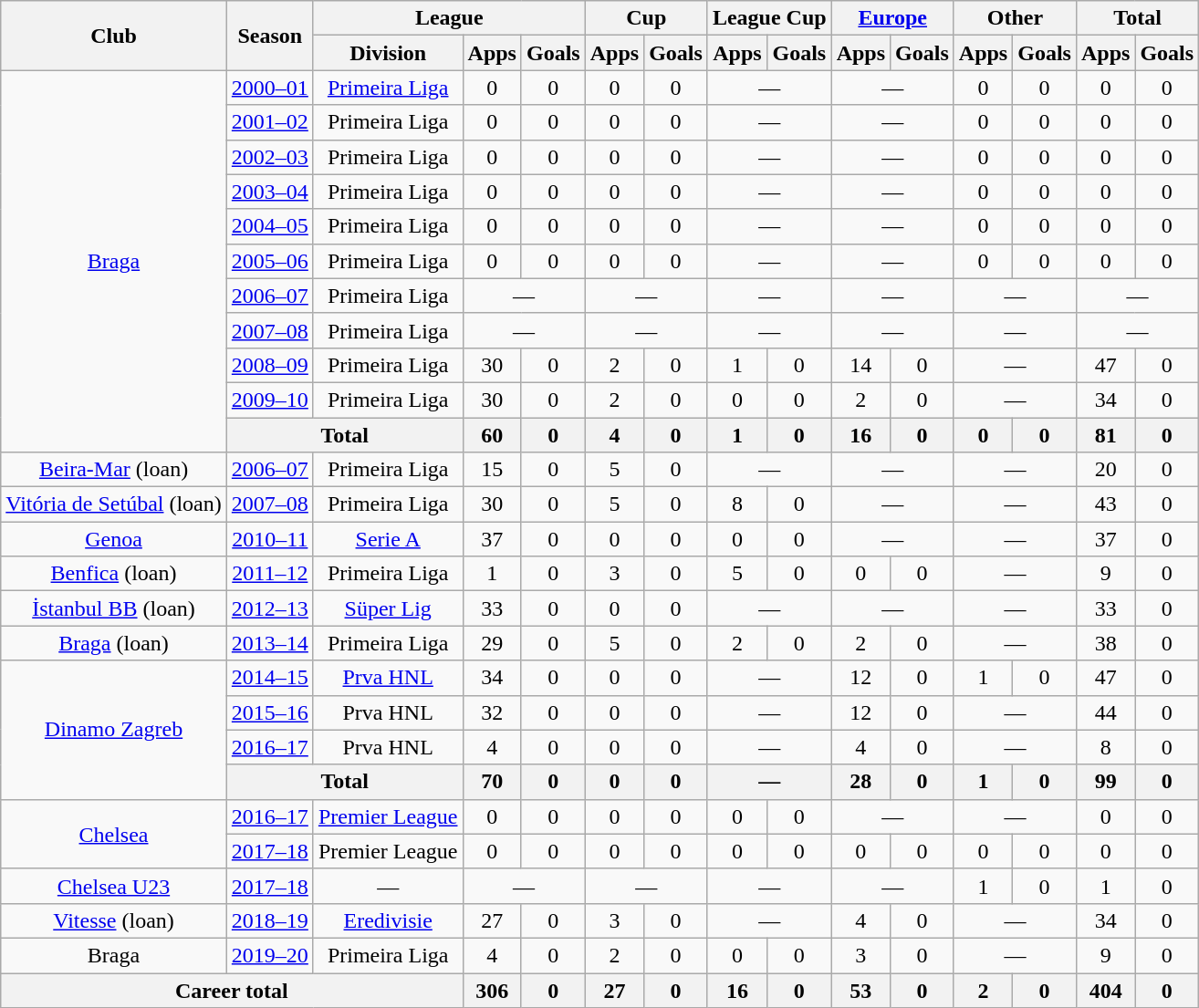<table class="wikitable" style="text-align: center;">
<tr>
<th rowspan="2">Club</th>
<th rowspan="2">Season</th>
<th colspan="3">League</th>
<th colspan="2">Cup</th>
<th colspan="2">League Cup</th>
<th colspan="2"><a href='#'>Europe</a></th>
<th colspan="2">Other</th>
<th colspan="2">Total</th>
</tr>
<tr>
<th>Division</th>
<th>Apps</th>
<th>Goals</th>
<th>Apps</th>
<th>Goals</th>
<th>Apps</th>
<th>Goals</th>
<th>Apps</th>
<th>Goals</th>
<th>Apps</th>
<th>Goals</th>
<th>Apps</th>
<th>Goals</th>
</tr>
<tr>
<td rowspan="11"><a href='#'>Braga</a></td>
<td><a href='#'>2000–01</a></td>
<td><a href='#'>Primeira Liga</a></td>
<td>0</td>
<td>0</td>
<td>0</td>
<td>0</td>
<td colspan="2">—</td>
<td colspan="2">—</td>
<td>0</td>
<td>0</td>
<td>0</td>
<td>0</td>
</tr>
<tr>
<td><a href='#'>2001–02</a></td>
<td>Primeira Liga</td>
<td>0</td>
<td>0</td>
<td>0</td>
<td>0</td>
<td colspan="2">—</td>
<td colspan="2">—</td>
<td>0</td>
<td>0</td>
<td>0</td>
<td>0</td>
</tr>
<tr>
<td><a href='#'>2002–03</a></td>
<td>Primeira Liga</td>
<td>0</td>
<td>0</td>
<td>0</td>
<td>0</td>
<td colspan="2">—</td>
<td colspan="2">—</td>
<td>0</td>
<td>0</td>
<td>0</td>
<td>0</td>
</tr>
<tr>
<td><a href='#'>2003–04</a></td>
<td>Primeira Liga</td>
<td>0</td>
<td>0</td>
<td>0</td>
<td>0</td>
<td colspan="2">—</td>
<td colspan="2">—</td>
<td>0</td>
<td>0</td>
<td>0</td>
<td>0</td>
</tr>
<tr>
<td><a href='#'>2004–05</a></td>
<td>Primeira Liga</td>
<td>0</td>
<td>0</td>
<td>0</td>
<td>0</td>
<td colspan="2">—</td>
<td colspan="2">—</td>
<td>0</td>
<td>0</td>
<td>0</td>
<td>0</td>
</tr>
<tr>
<td><a href='#'>2005–06</a></td>
<td>Primeira Liga</td>
<td>0</td>
<td>0</td>
<td>0</td>
<td>0</td>
<td colspan="2">—</td>
<td colspan="2">—</td>
<td>0</td>
<td>0</td>
<td>0</td>
<td>0</td>
</tr>
<tr>
<td><a href='#'>2006–07</a></td>
<td>Primeira Liga</td>
<td colspan="2">—</td>
<td colspan="2">—</td>
<td colspan="2">—</td>
<td colspan="2">—</td>
<td colspan="2">—</td>
<td colspan="2">—</td>
</tr>
<tr>
<td><a href='#'>2007–08</a></td>
<td>Primeira Liga</td>
<td colspan="2">—</td>
<td colspan="2">—</td>
<td colspan="2">—</td>
<td colspan="2">—</td>
<td colspan="2">—</td>
<td colspan="2">—</td>
</tr>
<tr>
<td><a href='#'>2008–09</a></td>
<td>Primeira Liga</td>
<td>30</td>
<td>0</td>
<td>2</td>
<td>0</td>
<td>1</td>
<td>0</td>
<td>14</td>
<td>0</td>
<td colspan="2">—</td>
<td>47</td>
<td>0</td>
</tr>
<tr>
<td><a href='#'>2009–10</a></td>
<td>Primeira Liga</td>
<td>30</td>
<td>0</td>
<td>2</td>
<td>0</td>
<td>0</td>
<td>0</td>
<td>2</td>
<td>0</td>
<td colspan="2">—</td>
<td>34</td>
<td>0</td>
</tr>
<tr>
<th colspan="2">Total</th>
<th>60</th>
<th>0</th>
<th>4</th>
<th>0</th>
<th>1</th>
<th>0</th>
<th>16</th>
<th>0</th>
<th>0</th>
<th>0</th>
<th>81</th>
<th>0</th>
</tr>
<tr>
<td rowspan="1"><a href='#'>Beira-Mar</a> (loan)</td>
<td><a href='#'>2006–07</a></td>
<td>Primeira Liga</td>
<td>15</td>
<td>0</td>
<td>5</td>
<td>0</td>
<td colspan="2">—</td>
<td colspan="2">—</td>
<td colspan="2">—</td>
<td>20</td>
<td>0</td>
</tr>
<tr>
<td rowspan="1"><a href='#'>Vitória de Setúbal</a> (loan)</td>
<td><a href='#'>2007–08</a></td>
<td>Primeira Liga</td>
<td>30</td>
<td>0</td>
<td>5</td>
<td>0</td>
<td>8</td>
<td>0</td>
<td colspan="2">—</td>
<td colspan="2">—</td>
<td>43</td>
<td>0</td>
</tr>
<tr>
<td rowspan="1"><a href='#'>Genoa</a></td>
<td><a href='#'>2010–11</a></td>
<td><a href='#'>Serie A</a></td>
<td>37</td>
<td>0</td>
<td>0</td>
<td>0</td>
<td>0</td>
<td>0</td>
<td colspan="2">—</td>
<td colspan="2">—</td>
<td>37</td>
<td>0</td>
</tr>
<tr>
<td rowspan="1"><a href='#'>Benfica</a> (loan)</td>
<td><a href='#'>2011–12</a></td>
<td>Primeira Liga</td>
<td>1</td>
<td>0</td>
<td>3</td>
<td>0</td>
<td>5</td>
<td>0</td>
<td>0</td>
<td>0</td>
<td colspan="2">—</td>
<td>9</td>
<td>0</td>
</tr>
<tr>
<td rowspan="1"><a href='#'>İstanbul BB</a> (loan)</td>
<td><a href='#'>2012–13</a></td>
<td><a href='#'>Süper Lig</a></td>
<td>33</td>
<td>0</td>
<td>0</td>
<td>0</td>
<td colspan="2">—</td>
<td colspan="2">—</td>
<td colspan="2">—</td>
<td>33</td>
<td>0</td>
</tr>
<tr>
<td rowspan="1"><a href='#'>Braga</a> (loan)</td>
<td><a href='#'>2013–14</a></td>
<td>Primeira Liga</td>
<td>29</td>
<td>0</td>
<td>5</td>
<td>0</td>
<td>2</td>
<td>0</td>
<td>2</td>
<td>0</td>
<td colspan="2">—</td>
<td>38</td>
<td>0</td>
</tr>
<tr>
<td rowspan="4"><a href='#'>Dinamo Zagreb</a></td>
<td><a href='#'>2014–15</a></td>
<td><a href='#'>Prva HNL</a></td>
<td>34</td>
<td>0</td>
<td>0</td>
<td>0</td>
<td colspan="2">—</td>
<td>12</td>
<td>0</td>
<td>1</td>
<td>0</td>
<td>47</td>
<td>0</td>
</tr>
<tr>
<td><a href='#'>2015–16</a></td>
<td>Prva HNL</td>
<td>32</td>
<td>0</td>
<td>0</td>
<td>0</td>
<td colspan="2">—</td>
<td>12</td>
<td>0</td>
<td colspan="2">—</td>
<td>44</td>
<td>0</td>
</tr>
<tr>
<td><a href='#'>2016–17</a></td>
<td>Prva HNL</td>
<td>4</td>
<td>0</td>
<td>0</td>
<td>0</td>
<td colspan="2">—</td>
<td>4</td>
<td>0</td>
<td colspan="2">—</td>
<td>8</td>
<td>0</td>
</tr>
<tr>
<th colspan="2">Total</th>
<th>70</th>
<th>0</th>
<th>0</th>
<th>0</th>
<th colspan="2">—</th>
<th>28</th>
<th>0</th>
<th>1</th>
<th>0</th>
<th>99</th>
<th>0</th>
</tr>
<tr>
<td rowspan="2"><a href='#'>Chelsea</a></td>
<td><a href='#'>2016–17</a></td>
<td><a href='#'>Premier League</a></td>
<td>0</td>
<td>0</td>
<td>0</td>
<td>0</td>
<td>0</td>
<td>0</td>
<td colspan=2>—</td>
<td colspan=2>—</td>
<td>0</td>
<td>0</td>
</tr>
<tr>
<td><a href='#'>2017–18</a></td>
<td>Premier League</td>
<td>0</td>
<td>0</td>
<td>0</td>
<td>0</td>
<td>0</td>
<td>0</td>
<td>0</td>
<td>0</td>
<td>0</td>
<td>0</td>
<td>0</td>
<td>0</td>
</tr>
<tr>
<td><a href='#'>Chelsea U23</a></td>
<td><a href='#'>2017–18</a></td>
<td>—</td>
<td colspan=2>—</td>
<td colspan="2">—</td>
<td colspan="2">—</td>
<td colspan="2">—</td>
<td>1</td>
<td>0</td>
<td>1</td>
<td>0</td>
</tr>
<tr>
<td rowspan="1"><a href='#'>Vitesse</a> (loan)</td>
<td><a href='#'>2018–19</a></td>
<td><a href='#'>Eredivisie</a></td>
<td>27</td>
<td>0</td>
<td>3</td>
<td>0</td>
<td colspan=2">—</td>
<td>4</td>
<td>0</td>
<td colspan=2">—</td>
<td>34</td>
<td>0</td>
</tr>
<tr>
<td rowspan="1">Braga</td>
<td><a href='#'>2019–20</a></td>
<td>Primeira Liga</td>
<td>4</td>
<td>0</td>
<td>2</td>
<td>0</td>
<td>0</td>
<td>0</td>
<td>3</td>
<td>0</td>
<td colspan=2">—</td>
<td>9</td>
<td>0</td>
</tr>
<tr>
<th colspan="3">Career total</th>
<th>306</th>
<th>0</th>
<th>27</th>
<th>0</th>
<th>16</th>
<th>0</th>
<th>53</th>
<th>0</th>
<th>2</th>
<th>0</th>
<th>404</th>
<th>0</th>
</tr>
</table>
